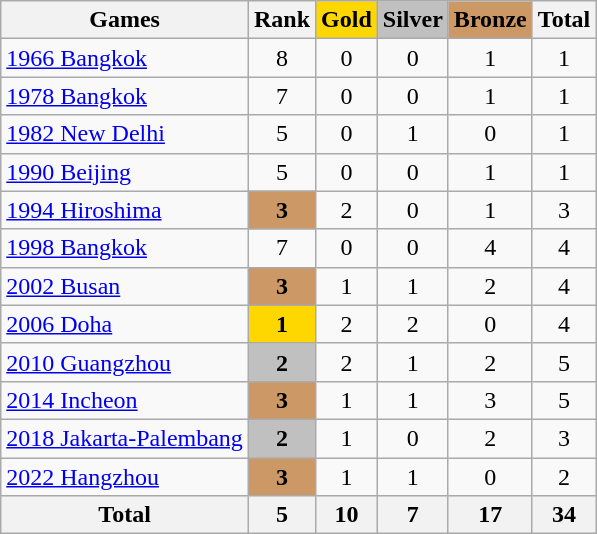<table class="wikitable sortable" style="text-align:center">
<tr>
<th>Games</th>
<th>Rank</th>
<th style="background-color:gold;">Gold</th>
<th style="background-color:silver;">Silver</th>
<th style="background-color:#c96;">Bronze</th>
<th>Total</th>
</tr>
<tr>
<td align=left><a href='#'>1966 Bangkok</a></td>
<td>8</td>
<td>0</td>
<td>0</td>
<td>1</td>
<td>1</td>
</tr>
<tr>
<td align=left><a href='#'>1978 Bangkok</a></td>
<td>7</td>
<td>0</td>
<td>0</td>
<td>1</td>
<td>1</td>
</tr>
<tr>
<td align=left><a href='#'>1982 New Delhi</a></td>
<td>5</td>
<td>0</td>
<td>1</td>
<td>0</td>
<td>1</td>
</tr>
<tr>
<td align=left><a href='#'>1990 Beijing</a></td>
<td>5</td>
<td>0</td>
<td>0</td>
<td>1</td>
<td>1</td>
</tr>
<tr>
<td align=left><a href='#'>1994 Hiroshima</a></td>
<td bgcolor=#c96><strong>3</strong></td>
<td>2</td>
<td>0</td>
<td>1</td>
<td>3</td>
</tr>
<tr>
<td align=left><a href='#'>1998 Bangkok</a></td>
<td>7</td>
<td>0</td>
<td>0</td>
<td>4</td>
<td>4</td>
</tr>
<tr>
<td align=left><a href='#'>2002 Busan</a></td>
<td bgcolor=#c96><strong>3</strong></td>
<td>1</td>
<td>1</td>
<td>2</td>
<td>4</td>
</tr>
<tr>
<td align=left><a href='#'>2006 Doha</a></td>
<td bgcolor=gold><strong>1</strong></td>
<td>2</td>
<td>2</td>
<td>0</td>
<td>4</td>
</tr>
<tr>
<td align=left><a href='#'>2010 Guangzhou</a></td>
<td bgcolor=silver><strong>2</strong></td>
<td>2</td>
<td>1</td>
<td>2</td>
<td>5</td>
</tr>
<tr>
<td align=left><a href='#'>2014 Incheon</a></td>
<td bgcolor=#c96><strong>3</strong></td>
<td>1</td>
<td>1</td>
<td>3</td>
<td>5</td>
</tr>
<tr>
<td align=left><a href='#'>2018 Jakarta-Palembang</a></td>
<td bgcolor=silver><strong>2</strong></td>
<td>1</td>
<td>0</td>
<td>2</td>
<td>3</td>
</tr>
<tr>
<td align=left><a href='#'>2022 Hangzhou</a></td>
<td bgcolor=#c96><strong>3</strong></td>
<td>1</td>
<td>1</td>
<td>0</td>
<td>2</td>
</tr>
<tr>
<th>Total</th>
<th>5</th>
<th>10</th>
<th>7</th>
<th>17</th>
<th>34</th>
</tr>
</table>
